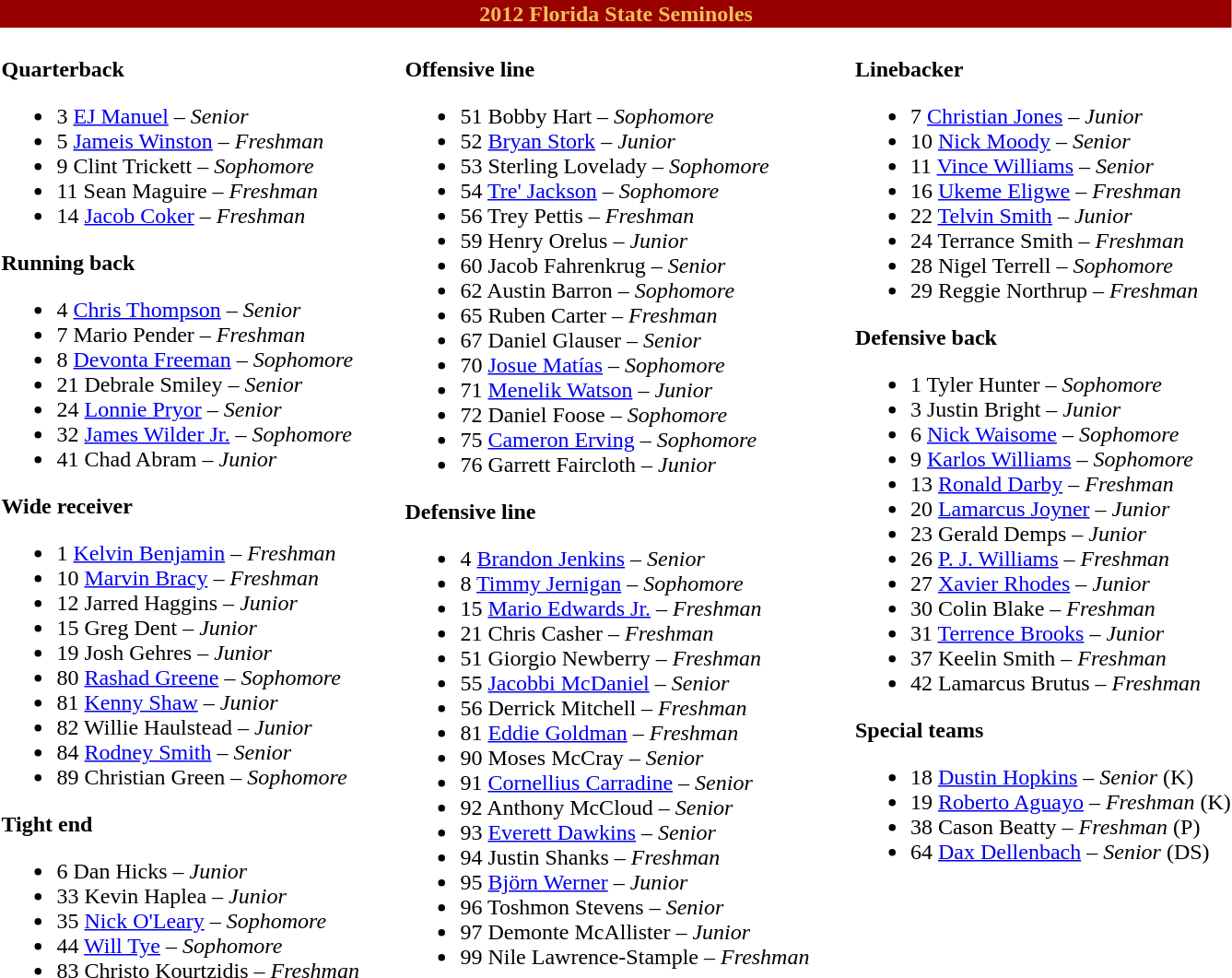<table class="toccolours" style="text-align: left;">
<tr>
<td colspan="11" style="color:#f1c058; background:#900; text-align:center;"><strong>2012 Florida State Seminoles</strong></td>
</tr>
<tr>
<td valign="top"><br><strong>Quarterback</strong><ul><li>3 <a href='#'>EJ Manuel</a> – <em> Senior</em></li><li>5 <a href='#'>Jameis Winston</a> – <em>Freshman</em></li><li>9 Clint Trickett – <em> Sophomore</em></li><li>11 Sean Maguire – <em>Freshman</em></li><li>14 <a href='#'>Jacob Coker</a> – <em> Freshman</em></li></ul><strong>Running back</strong><ul><li>4 <a href='#'>Chris Thompson</a> – <em>Senior</em></li><li>7 Mario Pender – <em>Freshman</em></li><li>8 <a href='#'>Devonta Freeman</a> – <em>Sophomore</em></li><li>21 Debrale Smiley – <em> Senior</em></li><li>24 <a href='#'>Lonnie Pryor</a> – <em>Senior</em></li><li>32 <a href='#'>James Wilder Jr.</a> – <em>Sophomore</em></li><li>41 Chad Abram – <em>Junior</em></li></ul><strong>Wide receiver</strong><ul><li>1 <a href='#'>Kelvin Benjamin</a> – <em> Freshman</em></li><li>10 <a href='#'>Marvin Bracy</a> – <em>Freshman</em></li><li>12 Jarred Haggins – <em>Junior</em></li><li>15 Greg Dent – <em>Junior</em></li><li>19 Josh Gehres – <em> Junior</em></li><li>80 <a href='#'>Rashad Greene</a> – <em>Sophomore</em></li><li>81 <a href='#'>Kenny Shaw</a> – <em>Junior</em></li><li>82 Willie Haulstead – <em> Junior</em></li><li>84 <a href='#'>Rodney Smith</a> – <em>Senior</em></li><li>89 Christian Green – <em> Sophomore</em></li></ul><strong>Tight end</strong><ul><li>6 Dan Hicks – <em> Junior</em></li><li>33 Kevin Haplea – <em>Junior</em></li><li>35 <a href='#'>Nick O'Leary</a> – <em>Sophomore</em></li><li>44 <a href='#'>Will Tye</a> – <em> Sophomore</em></li><li>83 Christo Kourtzidis – <em>Freshman</em></li></ul></td>
<td width="25"> </td>
<td valign="top"><br><strong>Offensive line</strong><ul><li>51 Bobby Hart – <em>Sophomore</em></li><li>52 <a href='#'>Bryan Stork</a> – <em> Junior</em></li><li>53 Sterling Lovelady – <em>Sophomore</em></li><li>54 <a href='#'>Tre' Jackson</a> – <em>Sophomore</em></li><li>56 Trey Pettis – <em> Freshman</em></li><li>59 Henry Orelus – <em>Junior</em></li><li>60 Jacob Fahrenkrug – <em>Senior</em></li><li>62 Austin Barron – <em>Sophomore</em></li><li>65 Ruben Carter – <em> Freshman</em></li><li>67 Daniel Glauser – <em>Senior</em></li><li>70 <a href='#'>Josue Matías</a> – <em>Sophomore</em></li><li>71 <a href='#'>Menelik Watson</a> – <em>Junior</em></li><li>72 Daniel Foose – <em> Sophomore</em></li><li>75 <a href='#'>Cameron Erving</a> – <em> Sophomore</em></li><li>76 Garrett Faircloth – <em> Junior</em></li></ul><strong>Defensive line</strong><ul><li>4 <a href='#'>Brandon Jenkins</a> – <em>Senior</em></li><li>8 <a href='#'>Timmy Jernigan</a> – <em>Sophomore</em></li><li>15 <a href='#'>Mario Edwards Jr.</a> – <em>Freshman</em></li><li>21 Chris Casher – <em>Freshman</em></li><li>51 Giorgio Newberry – <em> Freshman</em></li><li>55 <a href='#'>Jacobbi McDaniel</a> – <em>Senior</em></li><li>56 Derrick Mitchell – <em> Freshman</em></li><li>81 <a href='#'>Eddie Goldman</a> – <em>Freshman</em></li><li>90 Moses McCray – <em> Senior</em></li><li>91 <a href='#'>Cornellius Carradine</a> – <em>Senior</em></li><li>92 Anthony McCloud – <em> Senior</em></li><li>93 <a href='#'>Everett Dawkins</a> – <em> Senior</em></li><li>94 Justin Shanks – <em>Freshman</em></li><li>95 <a href='#'>Björn Werner</a> – <em>Junior</em></li><li>96 Toshmon Stevens – <em> Senior</em></li><li>97 Demonte McAllister – <em> Junior</em></li><li>99 Nile Lawrence-Stample – <em> Freshman</em></li></ul></td>
<td width="25"> </td>
<td valign="top"><br><strong>Linebacker</strong><ul><li>7 <a href='#'>Christian Jones</a> – <em>Junior</em></li><li>10 <a href='#'>Nick Moody</a> – <em> Senior</em></li><li>11 <a href='#'>Vince Williams</a> – <em> Senior</em></li><li>16 <a href='#'>Ukeme Eligwe</a> – <em>Freshman</em></li><li>22 <a href='#'>Telvin Smith</a> – <em>Junior</em></li><li>24 Terrance Smith – <em> Freshman</em></li><li>28 Nigel Terrell – <em> Sophomore</em></li><li>29 Reggie Northrup – <em>Freshman</em></li></ul><strong>Defensive back</strong><ul><li>1 Tyler Hunter – <em>Sophomore</em></li><li>3 Justin Bright – <em> Junior</em></li><li>6 <a href='#'>Nick Waisome</a> – <em>Sophomore</em></li><li>9 <a href='#'>Karlos Williams</a> – <em>Sophomore</em></li><li>13 <a href='#'>Ronald Darby</a> – <em>Freshman</em></li><li>20 <a href='#'>Lamarcus Joyner</a> – <em>Junior</em></li><li>23 Gerald Demps – <em> Junior</em></li><li>26 <a href='#'>P. J. Williams</a> – <em>Freshman</em></li><li>27 <a href='#'>Xavier Rhodes</a> – <em> Junior</em></li><li>30 Colin Blake – <em>Freshman</em></li><li>31 <a href='#'>Terrence Brooks</a> – <em>Junior</em></li><li>37 Keelin Smith – <em> Freshman</em></li><li>42 Lamarcus Brutus – <em> Freshman</em></li></ul><strong>Special teams</strong><ul><li>18 <a href='#'>Dustin Hopkins</a> – <em>Senior</em> (K)</li><li>19 <a href='#'>Roberto Aguayo</a> – <em>Freshman</em> (K)</li><li>38 Cason Beatty – <em>Freshman</em> (P)</li><li>64 <a href='#'>Dax Dellenbach</a> – <em> Senior</em> (DS)</li></ul></td>
</tr>
</table>
